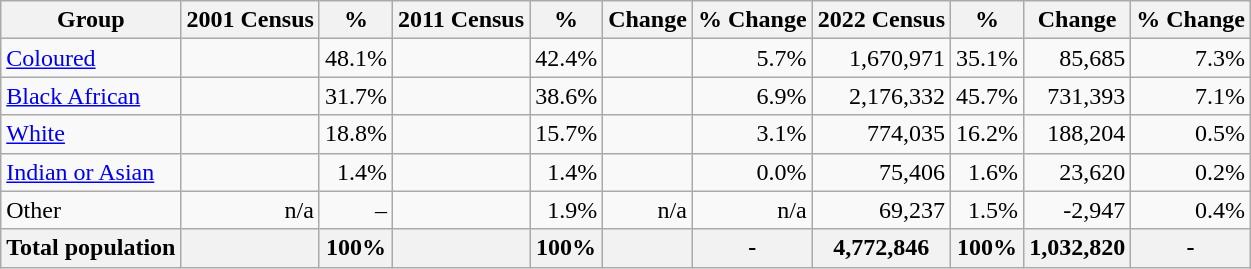<table class="wikitable" style="text-align: right;">
<tr>
<th>Group</th>
<th data-sort-type="number">2001 Census</th>
<th data-sort-type="number">%</th>
<th data-sort-type="number">2011 Census</th>
<th data-sort-type="number">%</th>
<th data-sort-type="number">Change</th>
<th data-sort-type="number">% Change</th>
<th>2022 Census</th>
<th>%</th>
<th>Change</th>
<th>% Change</th>
</tr>
<tr>
<td style="text-align: left;"><a href='#'>Coloured</a></td>
<td></td>
<td>48.1%</td>
<td></td>
<td>42.4%</td>
<td> </td>
<td>5.7% </td>
<td>1,670,971</td>
<td>35.1%</td>
<td>85,685 </td>
<td>7.3% </td>
</tr>
<tr>
<td style="text-align: left;"><a href='#'>Black African</a></td>
<td></td>
<td>31.7%</td>
<td></td>
<td>38.6%</td>
<td> </td>
<td>6.9% </td>
<td>2,176,332</td>
<td>45.7%</td>
<td>731,393 </td>
<td>7.1% </td>
</tr>
<tr>
<td style="text-align: left;"><a href='#'>White</a></td>
<td></td>
<td>18.8%</td>
<td></td>
<td>15.7%</td>
<td> </td>
<td>3.1% </td>
<td>774,035</td>
<td>16.2%</td>
<td>188,204 </td>
<td>0.5% </td>
</tr>
<tr>
<td style="text-align: left;"><a href='#'>Indian or Asian</a></td>
<td></td>
<td>1.4%</td>
<td></td>
<td>1.4%</td>
<td> </td>
<td>0.0% </td>
<td>75,406</td>
<td>1.6%</td>
<td>23,620 </td>
<td>0.2% </td>
</tr>
<tr>
<td style="text-align: left;">Other</td>
<td>n/a</td>
<td>–</td>
<td></td>
<td>1.9%</td>
<td>n/a </td>
<td>n/a </td>
<td>69,237</td>
<td>1.5%</td>
<td>-2,947 </td>
<td>0.4% </td>
</tr>
<tr>
<th style="text-align: left;">Total population</th>
<th style="text-align: right;"></th>
<th>100%</th>
<th style="text-align: right;"></th>
<th>100%</th>
<th style="text-align: right;"> </th>
<th>-</th>
<th><strong>4,772,846</strong></th>
<th>100%</th>
<th>1,032,820 </th>
<th>-</th>
</tr>
</table>
